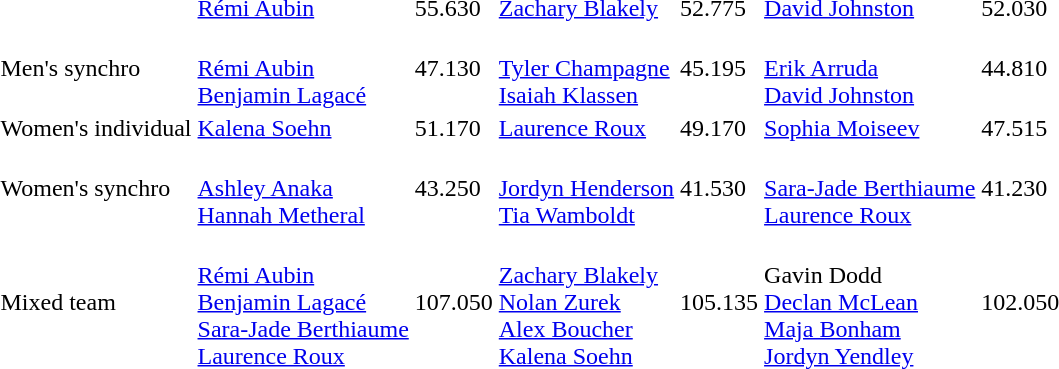<table>
<tr>
<td></td>
<td><a href='#'>Rémi Aubin</a><br></td>
<td>55.630</td>
<td><a href='#'>Zachary Blakely</a><br></td>
<td>52.775</td>
<td><a href='#'>David Johnston</a><br></td>
<td>52.030</td>
</tr>
<tr>
<td>Men's synchro</td>
<td><br><a href='#'>Rémi Aubin</a><br><a href='#'>Benjamin Lagacé</a></td>
<td>47.130</td>
<td><br><a href='#'>Tyler Champagne</a><br><a href='#'>Isaiah Klassen</a></td>
<td>45.195</td>
<td><br><a href='#'>Erik Arruda</a><br><a href='#'>David Johnston</a></td>
<td>44.810</td>
</tr>
<tr>
<td>Women's individual</td>
<td><a href='#'>Kalena Soehn</a><br></td>
<td>51.170</td>
<td><a href='#'>Laurence Roux</a><br></td>
<td>49.170</td>
<td><a href='#'>Sophia Moiseev</a><br></td>
<td>47.515</td>
</tr>
<tr>
<td>Women's synchro</td>
<td><br><a href='#'>Ashley Anaka</a><br><a href='#'>Hannah Metheral</a></td>
<td>43.250</td>
<td><br><a href='#'>Jordyn Henderson</a><br><a href='#'>Tia Wamboldt</a></td>
<td>41.530</td>
<td><br><a href='#'>Sara-Jade Berthiaume</a><br><a href='#'>Laurence Roux</a></td>
<td>41.230</td>
</tr>
<tr>
<td>Mixed team</td>
<td><br><a href='#'>Rémi Aubin</a><br><a href='#'>Benjamin Lagacé</a><br><a href='#'>Sara-Jade Berthiaume</a><br><a href='#'>Laurence Roux</a></td>
<td>107.050</td>
<td><br><a href='#'>Zachary Blakely</a><br><a href='#'>Nolan Zurek</a><br><a href='#'>Alex Boucher</a><br><a href='#'>Kalena Soehn</a></td>
<td>105.135</td>
<td><br>Gavin Dodd<br><a href='#'>Declan McLean</a><br><a href='#'>Maja Bonham</a><br><a href='#'>Jordyn Yendley</a></td>
<td>102.050</td>
</tr>
</table>
